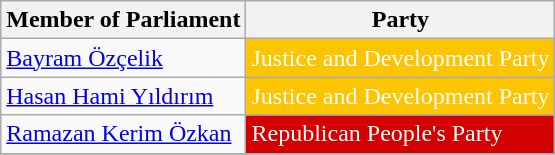<table class="wikitable">
<tr>
<th>Member of Parliament</th>
<th>Party</th>
</tr>
<tr>
<td><a href='#'>Bayram Özçelik</a></td>
<td style="background:#FDC400; color:white">Justice and Development Party</td>
</tr>
<tr>
<td><a href='#'>Hasan Hami Yıldırım</a></td>
<td style="background:#FDC400; color:white">Justice and Development Party</td>
</tr>
<tr>
<td><a href='#'>Ramazan Kerim Özkan</a></td>
<td style="background:#D40000; color:white">Republican People's Party</td>
</tr>
<tr>
</tr>
</table>
